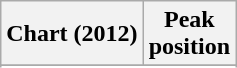<table class="wikitable sortable plainrowheaders" style="text-align:center">
<tr>
<th scope="col">Chart (2012)</th>
<th scope="col">Peak<br>position</th>
</tr>
<tr>
</tr>
<tr>
</tr>
<tr>
</tr>
</table>
